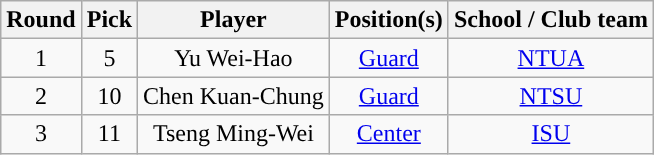<table class="wikitable sortable sortable">
<tr>
<th>Round</th>
<th>Pick</th>
<th>Player</th>
<th>Position(s)</th>
<th>School / Club team</th>
</tr>
<tr style="text-align: center">
<td>1</td>
<td>5</td>
<td>Yu Wei-Hao</td>
<td><a href='#'>Guard</a></td>
<td><a href='#'>NTUA</a></td>
</tr>
<tr style="text-align: center">
<td>2</td>
<td>10</td>
<td>Chen Kuan-Chung</td>
<td><a href='#'>Guard</a></td>
<td><a href='#'>NTSU</a></td>
</tr>
<tr style="text-align: center">
<td>3</td>
<td>11</td>
<td>Tseng Ming-Wei</td>
<td><a href='#'>Center</a></td>
<td><a href='#'>ISU</a></td>
</tr>
</table>
